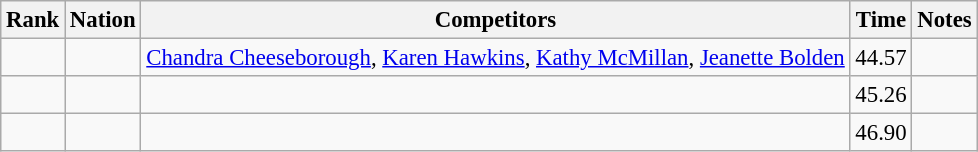<table class="wikitable sortable" style="text-align:center; font-size:95%">
<tr>
<th>Rank</th>
<th>Nation</th>
<th>Competitors</th>
<th>Time</th>
<th>Notes</th>
</tr>
<tr>
<td></td>
<td align=left></td>
<td align=left><a href='#'>Chandra Cheeseborough</a>, <a href='#'>Karen Hawkins</a>, <a href='#'>Kathy McMillan</a>, <a href='#'>Jeanette Bolden</a></td>
<td>44.57</td>
<td></td>
</tr>
<tr>
<td></td>
<td align=left></td>
<td align=left></td>
<td>45.26</td>
<td></td>
</tr>
<tr>
<td></td>
<td align=left></td>
<td align=left></td>
<td>46.90</td>
<td></td>
</tr>
</table>
